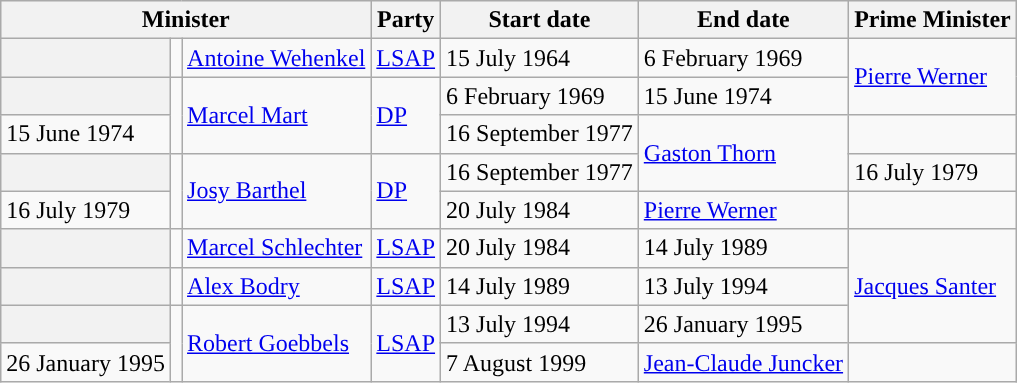<table class="wikitable">
<tr style="background: #efefef;">
<th colspan=3>Minister</th>
<th>Party</th>
<th>Start date</th>
<th>End date</th>
<th>Prime Minister</th>
</tr>
<tr>
<th style="background-color: "></th>
<td></td>
<td><a href='#'>Antoine Wehenkel</a></td>
<td><a href='#'>LSAP</a></td>
<td>15 July 1964</td>
<td>6 February 1969</td>
<td rowspan=2><a href='#'>Pierre Werner</a></td>
</tr>
<tr>
<th style="background-color: "></th>
<td rowspan=2></td>
<td rowspan=2><a href='#'>Marcel Mart</a></td>
<td rowspan=2><a href='#'>DP</a></td>
<td>6 February 1969</td>
<td>15 June 1974</td>
</tr>
<tr>
<td>15 June 1974</td>
<td>16 September 1977</td>
<td rowspan=2><a href='#'>Gaston Thorn</a></td>
</tr>
<tr>
<th style="background-color: "></th>
<td rowspan=2></td>
<td rowspan=2><a href='#'>Josy Barthel</a></td>
<td rowspan=2><a href='#'>DP</a></td>
<td>16 September 1977</td>
<td>16 July 1979</td>
</tr>
<tr>
<td>16 July 1979</td>
<td>20 July 1984</td>
<td><a href='#'>Pierre Werner</a></td>
</tr>
<tr>
<th style="background-color: "></th>
<td></td>
<td><a href='#'>Marcel Schlechter</a></td>
<td><a href='#'>LSAP</a></td>
<td>20 July 1984</td>
<td>14 July 1989</td>
<td rowspan=3><a href='#'>Jacques Santer</a></td>
</tr>
<tr>
<th style="background-color: "></th>
<td></td>
<td><a href='#'>Alex Bodry</a></td>
<td><a href='#'>LSAP</a></td>
<td>14 July 1989</td>
<td>13 July 1994</td>
</tr>
<tr>
<th style="background-color: "></th>
<td rowspan=2></td>
<td rowspan=2><a href='#'>Robert Goebbels</a></td>
<td rowspan=2><a href='#'>LSAP</a></td>
<td>13 July 1994</td>
<td>26 January 1995</td>
</tr>
<tr>
<td>26 January 1995</td>
<td>7 August 1999</td>
<td><a href='#'>Jean-Claude Juncker</a></td>
</tr>
</table>
